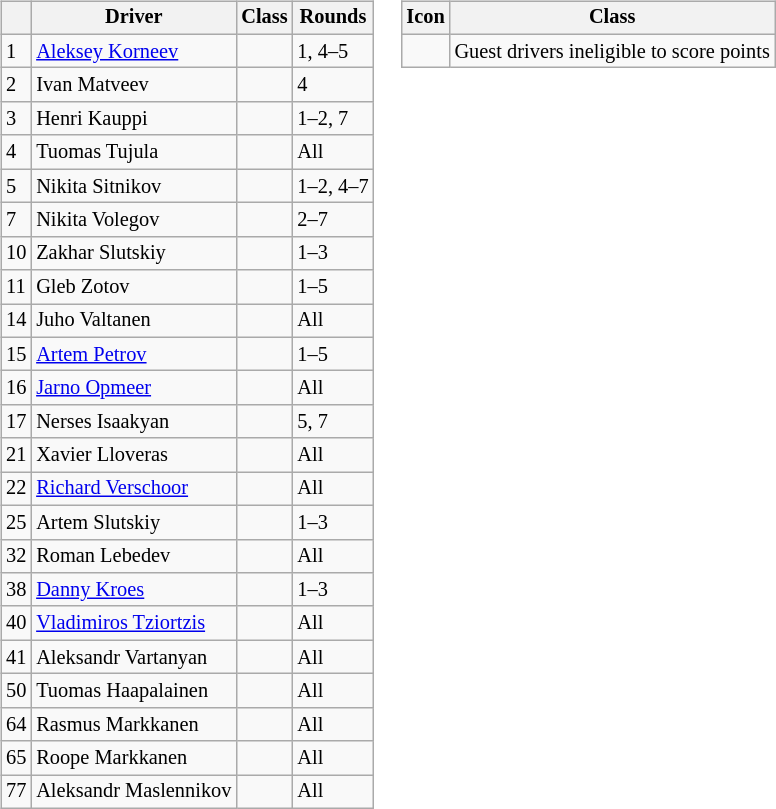<table>
<tr>
<td><br><table class="wikitable" style="font-size: 85%;">
<tr>
<th></th>
<th>Driver</th>
<th>Class</th>
<th>Rounds</th>
</tr>
<tr>
<td>1</td>
<td> <a href='#'>Aleksey Korneev</a></td>
<td align=center></td>
<td>1, 4–5</td>
</tr>
<tr>
<td>2</td>
<td> Ivan Matveev</td>
<td align=center></td>
<td>4</td>
</tr>
<tr>
<td>3</td>
<td> Henri Kauppi</td>
<td></td>
<td>1–2, 7</td>
</tr>
<tr>
<td>4</td>
<td> Tuomas Tujula</td>
<td></td>
<td>All</td>
</tr>
<tr>
<td>5</td>
<td> Nikita Sitnikov</td>
<td></td>
<td>1–2, 4–7</td>
</tr>
<tr>
<td>7</td>
<td> Nikita Volegov</td>
<td></td>
<td>2–7</td>
</tr>
<tr>
<td>10</td>
<td> Zakhar Slutskiy</td>
<td></td>
<td>1–3</td>
</tr>
<tr>
<td>11</td>
<td> Gleb Zotov</td>
<td></td>
<td>1–5</td>
</tr>
<tr>
<td>14</td>
<td> Juho Valtanen</td>
<td></td>
<td>All</td>
</tr>
<tr>
<td>15</td>
<td> <a href='#'>Artem Petrov</a></td>
<td></td>
<td>1–5</td>
</tr>
<tr>
<td>16</td>
<td> <a href='#'>Jarno Opmeer</a></td>
<td></td>
<td>All</td>
</tr>
<tr>
<td>17</td>
<td> Nerses Isaakyan</td>
<td align=center></td>
<td>5, 7</td>
</tr>
<tr>
<td>21</td>
<td> Xavier Lloveras</td>
<td></td>
<td>All</td>
</tr>
<tr>
<td>22</td>
<td> <a href='#'>Richard Verschoor</a></td>
<td></td>
<td>All</td>
</tr>
<tr>
<td>25</td>
<td> Artem Slutskiy</td>
<td></td>
<td>1–3</td>
</tr>
<tr>
<td>32</td>
<td> Roman Lebedev</td>
<td></td>
<td>All</td>
</tr>
<tr>
<td>38</td>
<td> <a href='#'>Danny Kroes</a></td>
<td></td>
<td>1–3</td>
</tr>
<tr>
<td>40</td>
<td> <a href='#'>Vladimiros Tziortzis</a></td>
<td></td>
<td>All</td>
</tr>
<tr>
<td>41</td>
<td> Aleksandr Vartanyan</td>
<td></td>
<td>All</td>
</tr>
<tr>
<td>50</td>
<td> Tuomas Haapalainen</td>
<td></td>
<td>All</td>
</tr>
<tr>
<td>64</td>
<td> Rasmus Markkanen</td>
<td></td>
<td>All</td>
</tr>
<tr>
<td>65</td>
<td> Roope Markkanen</td>
<td></td>
<td>All</td>
</tr>
<tr>
<td>77</td>
<td> Aleksandr Maslennikov</td>
<td></td>
<td>All</td>
</tr>
</table>
</td>
<td valign="top"><br><table class="wikitable" style="font-size: 85%;">
<tr>
<th>Icon</th>
<th>Class</th>
</tr>
<tr>
<td align=center></td>
<td>Guest drivers ineligible to score points</td>
</tr>
</table>
</td>
</tr>
</table>
